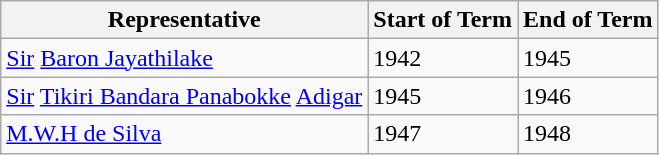<table class="wikitable">
<tr>
<th>Representative</th>
<th>Start of Term</th>
<th>End of Term</th>
</tr>
<tr>
<td><a href='#'>Sir</a> <a href='#'>Baron Jayathilake</a></td>
<td>1942</td>
<td>1945</td>
</tr>
<tr>
<td><a href='#'>Sir</a> <a href='#'>Tikiri Bandara Panabokke</a> <a href='#'>Adigar</a></td>
<td>1945</td>
<td>1946</td>
</tr>
<tr>
<td><a href='#'>M.W.H de Silva</a></td>
<td>1947</td>
<td>1948</td>
</tr>
</table>
